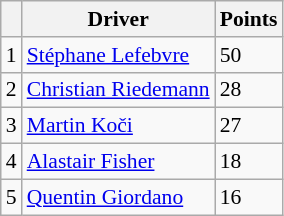<table class="wikitable" style="font-size: 90%;">
<tr>
<th></th>
<th>Driver</th>
<th>Points</th>
</tr>
<tr>
<td>1</td>
<td> <a href='#'>Stéphane Lefebvre</a></td>
<td>50</td>
</tr>
<tr>
<td>2</td>
<td> <a href='#'>Christian Riedemann</a></td>
<td>28</td>
</tr>
<tr>
<td>3</td>
<td> <a href='#'>Martin Koči</a></td>
<td>27</td>
</tr>
<tr>
<td>4</td>
<td> <a href='#'>Alastair Fisher</a></td>
<td>18</td>
</tr>
<tr>
<td>5</td>
<td> <a href='#'>Quentin Giordano</a></td>
<td>16</td>
</tr>
</table>
